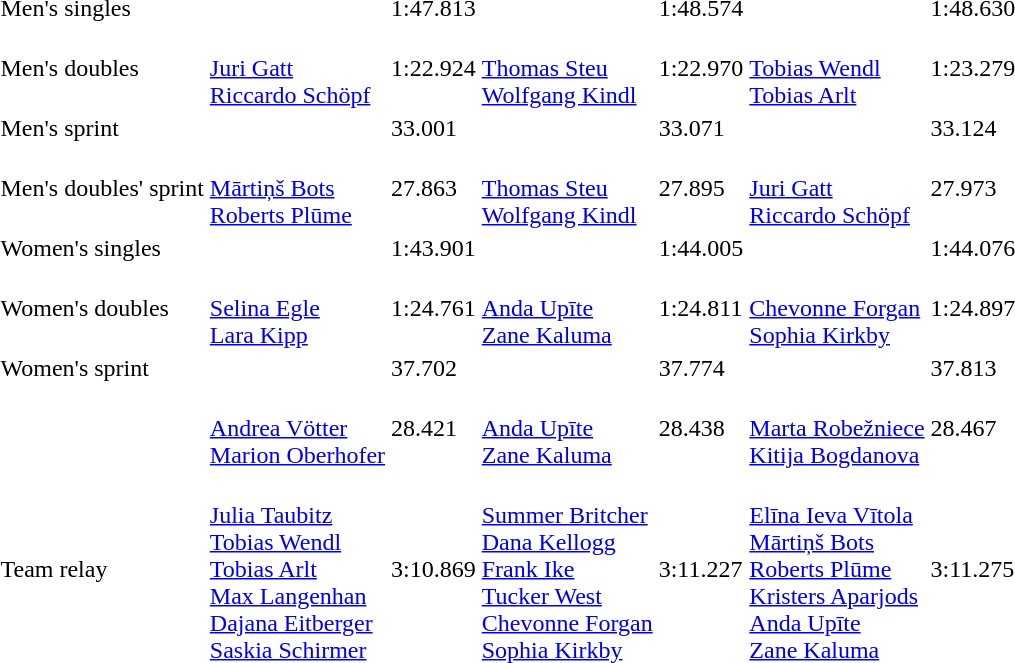<table>
<tr>
<td>Men's singles<br></td>
<td></td>
<td>1:47.813</td>
<td></td>
<td>1:48.574</td>
<td></td>
<td>1:48.630</td>
</tr>
<tr>
<td>Men's doubles<br></td>
<td><br><a href='#'>Juri Gatt</a><br><a href='#'>Riccardo Schöpf</a></td>
<td>1:22.924</td>
<td><br><a href='#'>Thomas Steu</a><br><a href='#'>Wolfgang Kindl</a></td>
<td>1:22.970</td>
<td><br><a href='#'>Tobias Wendl</a><br><a href='#'>Tobias Arlt</a></td>
<td>1:23.279</td>
</tr>
<tr>
<td>Men's sprint<br></td>
<td></td>
<td>33.001</td>
<td></td>
<td>33.071</td>
<td></td>
<td>33.124</td>
</tr>
<tr>
<td>Men's doubles' sprint<br></td>
<td><br><a href='#'>Mārtiņš Bots</a><br><a href='#'>Roberts Plūme</a></td>
<td>27.863</td>
<td><br><a href='#'>Thomas Steu</a><br><a href='#'>Wolfgang Kindl</a></td>
<td>27.895</td>
<td><br><a href='#'>Juri Gatt</a><br><a href='#'>Riccardo Schöpf</a></td>
<td>27.973</td>
</tr>
<tr>
<td>Women's singles<br></td>
<td></td>
<td>1:43.901</td>
<td></td>
<td>1:44.005</td>
<td></td>
<td>1:44.076</td>
</tr>
<tr>
<td>Women's doubles<br></td>
<td><br><a href='#'>Selina Egle</a><br><a href='#'>Lara Kipp</a></td>
<td>1:24.761</td>
<td><br><a href='#'>Anda Upīte</a><br><a href='#'>Zane Kaluma</a></td>
<td>1:24.811</td>
<td><br><a href='#'>Chevonne Forgan</a><br><a href='#'>Sophia Kirkby</a></td>
<td>1:24.897</td>
</tr>
<tr>
<td>Women's sprint<br></td>
<td></td>
<td>37.702</td>
<td></td>
<td>37.774</td>
<td></td>
<td>37.813</td>
</tr>
<tr>
<td><br></td>
<td><br><a href='#'>Andrea Vötter</a><br><a href='#'>Marion Oberhofer</a></td>
<td>28.421</td>
<td><br><a href='#'>Anda Upīte</a><br><a href='#'>Zane Kaluma</a></td>
<td>28.438</td>
<td><br><a href='#'>Marta Robežniece</a><br><a href='#'>Kitija Bogdanova</a></td>
<td>28.467</td>
</tr>
<tr>
<td>Team relay<br></td>
<td><br><a href='#'>Julia Taubitz</a><br><a href='#'>Tobias Wendl</a><br><a href='#'>Tobias Arlt</a><br><a href='#'>Max Langenhan</a><br><a href='#'>Dajana Eitberger</a><br><a href='#'>Saskia Schirmer</a></td>
<td>3:10.869</td>
<td><br><a href='#'>Summer Britcher</a><br><a href='#'>Dana Kellogg</a><br><a href='#'>Frank Ike</a><br><a href='#'>Tucker West</a><br><a href='#'>Chevonne Forgan</a><br><a href='#'>Sophia Kirkby</a></td>
<td>3:11.227</td>
<td><br><a href='#'>Elīna Ieva Vītola</a><br><a href='#'>Mārtiņš Bots</a><br><a href='#'>Roberts Plūme</a><br><a href='#'>Kristers Aparjods</a><br><a href='#'>Anda Upīte</a><br><a href='#'>Zane Kaluma</a></td>
<td>3:11.275</td>
</tr>
</table>
